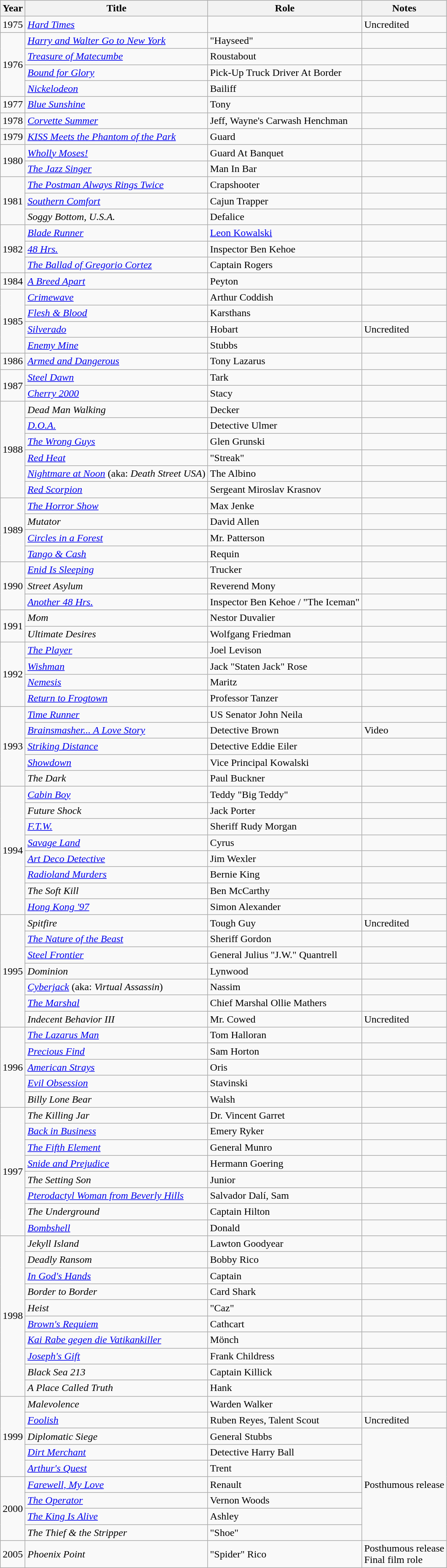<table class="wikitable sortable">
<tr>
<th>Year</th>
<th>Title</th>
<th>Role</th>
<th>Notes</th>
</tr>
<tr>
<td>1975</td>
<td><em><a href='#'>Hard Times</a></em></td>
<td></td>
<td>Uncredited</td>
</tr>
<tr>
<td rowspan="4">1976</td>
<td><em><a href='#'>Harry and Walter Go to New York</a></em></td>
<td>"Hayseed"</td>
<td></td>
</tr>
<tr>
<td><em><a href='#'>Treasure of Matecumbe</a></em></td>
<td>Roustabout</td>
<td></td>
</tr>
<tr>
<td><em><a href='#'>Bound for Glory</a></em></td>
<td>Pick-Up Truck Driver At Border</td>
<td></td>
</tr>
<tr>
<td><em><a href='#'>Nickelodeon</a></em></td>
<td>Bailiff</td>
<td></td>
</tr>
<tr>
<td>1977</td>
<td><em><a href='#'>Blue Sunshine</a></em></td>
<td>Tony</td>
<td></td>
</tr>
<tr>
<td>1978</td>
<td><em><a href='#'>Corvette Summer</a></em></td>
<td>Jeff, Wayne's Carwash Henchman</td>
<td></td>
</tr>
<tr>
<td>1979</td>
<td><em><a href='#'>KISS Meets the Phantom of the Park</a></em></td>
<td>Guard</td>
<td></td>
</tr>
<tr>
<td rowspan="2">1980</td>
<td><em><a href='#'>Wholly Moses!</a></em></td>
<td>Guard At Banquet</td>
<td></td>
</tr>
<tr>
<td><em><a href='#'>The Jazz Singer</a></em></td>
<td>Man In Bar</td>
<td></td>
</tr>
<tr>
<td rowspan="3">1981</td>
<td><em><a href='#'>The Postman Always Rings Twice</a></em></td>
<td>Crapshooter</td>
<td></td>
</tr>
<tr>
<td><em><a href='#'>Southern Comfort</a></em></td>
<td>Cajun Trapper</td>
<td></td>
</tr>
<tr>
<td><em>Soggy Bottom, U.S.A.</em></td>
<td>Defalice</td>
<td></td>
</tr>
<tr>
<td rowspan="3">1982</td>
<td><em><a href='#'>Blade Runner</a></em></td>
<td><a href='#'>Leon Kowalski</a></td>
<td></td>
</tr>
<tr>
<td><em><a href='#'>48 Hrs.</a></em></td>
<td>Inspector Ben Kehoe</td>
<td></td>
</tr>
<tr>
<td><em><a href='#'>The Ballad of Gregorio Cortez</a></em></td>
<td>Captain Rogers</td>
<td></td>
</tr>
<tr>
<td>1984</td>
<td><em><a href='#'>A Breed Apart</a></em></td>
<td>Peyton</td>
<td></td>
</tr>
<tr>
<td rowspan="4">1985</td>
<td><em><a href='#'>Crimewave</a></em></td>
<td>Arthur Coddish</td>
<td></td>
</tr>
<tr>
<td><em><a href='#'>Flesh & Blood</a></em></td>
<td>Karsthans</td>
<td></td>
</tr>
<tr>
<td><em><a href='#'>Silverado</a></em></td>
<td>Hobart</td>
<td>Uncredited</td>
</tr>
<tr>
<td><em><a href='#'>Enemy Mine</a></em></td>
<td>Stubbs</td>
<td></td>
</tr>
<tr>
<td>1986</td>
<td><em><a href='#'>Armed and Dangerous</a></em></td>
<td>Tony Lazarus</td>
<td></td>
</tr>
<tr>
<td rowspan="2">1987</td>
<td><em><a href='#'>Steel Dawn</a></em></td>
<td>Tark</td>
<td></td>
</tr>
<tr>
<td><em><a href='#'>Cherry 2000</a></em></td>
<td>Stacy</td>
<td></td>
</tr>
<tr>
<td rowspan="6">1988</td>
<td><em>Dead Man Walking</em></td>
<td>Decker</td>
<td></td>
</tr>
<tr>
<td><em><a href='#'>D.O.A.</a></em></td>
<td>Detective Ulmer</td>
<td></td>
</tr>
<tr>
<td><em><a href='#'>The Wrong Guys</a></em></td>
<td>Glen Grunski</td>
<td></td>
</tr>
<tr>
<td><em><a href='#'>Red Heat</a></em></td>
<td>"Streak"</td>
<td></td>
</tr>
<tr>
<td><em><a href='#'>Nightmare at Noon</a></em> (aka: <em>Death Street USA</em>)</td>
<td>The Albino</td>
<td></td>
</tr>
<tr>
<td><em><a href='#'>Red Scorpion</a></em></td>
<td>Sergeant Miroslav Krasnov</td>
<td></td>
</tr>
<tr>
<td rowspan="4">1989</td>
<td><em><a href='#'>The Horror Show</a></em></td>
<td>Max Jenke</td>
<td></td>
</tr>
<tr>
<td><em>Mutator</em></td>
<td>David Allen</td>
<td></td>
</tr>
<tr>
<td><em><a href='#'>Circles in a Forest</a></em></td>
<td>Mr. Patterson</td>
<td></td>
</tr>
<tr>
<td><em><a href='#'>Tango & Cash</a></em></td>
<td>Requin</td>
<td></td>
</tr>
<tr>
<td rowspan="3">1990</td>
<td><em><a href='#'>Enid Is Sleeping</a></em></td>
<td>Trucker</td>
<td></td>
</tr>
<tr>
<td><em>Street Asylum</em></td>
<td>Reverend Mony</td>
<td></td>
</tr>
<tr>
<td><em><a href='#'>Another 48 Hrs.</a></em></td>
<td>Inspector Ben Kehoe / "The Iceman"</td>
<td></td>
</tr>
<tr>
<td rowspan="2">1991</td>
<td><em>Mom</em></td>
<td>Nestor Duvalier</td>
<td></td>
</tr>
<tr>
<td><em>Ultimate Desires</em></td>
<td>Wolfgang Friedman</td>
<td></td>
</tr>
<tr>
<td rowspan="4">1992</td>
<td><em><a href='#'>The Player</a></em></td>
<td>Joel Levison</td>
<td></td>
</tr>
<tr>
<td><em><a href='#'>Wishman</a></em></td>
<td>Jack "Staten Jack" Rose</td>
<td></td>
</tr>
<tr>
<td><em><a href='#'>Nemesis</a></em></td>
<td>Maritz</td>
<td></td>
</tr>
<tr>
<td><em><a href='#'>Return to Frogtown</a></em></td>
<td>Professor Tanzer</td>
<td></td>
</tr>
<tr>
<td rowspan="5">1993</td>
<td><em><a href='#'>Time Runner</a></em></td>
<td>US Senator John Neila</td>
<td></td>
</tr>
<tr>
<td><em><a href='#'>Brainsmasher... A Love Story</a></em></td>
<td>Detective Brown</td>
<td>Video</td>
</tr>
<tr>
<td><em><a href='#'>Striking Distance</a></em></td>
<td>Detective Eddie Eiler</td>
<td></td>
</tr>
<tr>
<td><em><a href='#'>Showdown</a></em></td>
<td>Vice Principal Kowalski</td>
<td></td>
</tr>
<tr>
<td><em>The Dark</em></td>
<td>Paul Buckner</td>
<td></td>
</tr>
<tr>
<td rowspan="8">1994</td>
<td><em><a href='#'>Cabin Boy</a></em></td>
<td>Teddy "Big Teddy"</td>
<td></td>
</tr>
<tr>
<td><em>Future Shock</em></td>
<td>Jack Porter</td>
<td></td>
</tr>
<tr>
<td><em><a href='#'>F.T.W.</a></em></td>
<td>Sheriff Rudy Morgan</td>
<td></td>
</tr>
<tr>
<td><em><a href='#'>Savage Land</a></em></td>
<td>Cyrus</td>
<td></td>
</tr>
<tr>
<td><em><a href='#'>Art Deco Detective</a></em></td>
<td>Jim Wexler</td>
<td></td>
</tr>
<tr>
<td><em><a href='#'>Radioland Murders</a></em></td>
<td>Bernie King</td>
<td></td>
</tr>
<tr>
<td><em>The Soft Kill</em></td>
<td>Ben McCarthy</td>
<td></td>
</tr>
<tr>
<td><em><a href='#'>Hong Kong '97</a></em></td>
<td>Simon Alexander</td>
<td></td>
</tr>
<tr>
<td rowspan="7">1995</td>
<td><em>Spitfire</em></td>
<td>Tough Guy</td>
<td>Uncredited</td>
</tr>
<tr>
<td><em><a href='#'>The Nature of the Beast</a></em></td>
<td>Sheriff Gordon</td>
<td></td>
</tr>
<tr>
<td><em><a href='#'>Steel Frontier</a></em></td>
<td>General Julius "J.W." Quantrell</td>
<td></td>
</tr>
<tr>
<td><em>Dominion</em></td>
<td>Lynwood</td>
<td></td>
</tr>
<tr>
<td><em><a href='#'>Cyberjack</a></em> (aka: <em>Virtual Assassin</em>)</td>
<td>Nassim</td>
<td></td>
</tr>
<tr>
<td><em><a href='#'>The Marshal</a></em></td>
<td>Chief Marshal Ollie Mathers</td>
<td></td>
</tr>
<tr>
<td><em>Indecent Behavior III</em></td>
<td>Mr. Cowed</td>
<td>Uncredited</td>
</tr>
<tr>
<td rowspan="5">1996</td>
<td><em><a href='#'>The Lazarus Man</a></em></td>
<td>Tom Halloran</td>
<td></td>
</tr>
<tr>
<td><em><a href='#'>Precious Find</a></em></td>
<td>Sam Horton</td>
<td></td>
</tr>
<tr>
<td><em><a href='#'>American Strays</a></em></td>
<td>Oris</td>
<td></td>
</tr>
<tr>
<td><em><a href='#'>Evil Obsession</a></em></td>
<td>Stavinski</td>
<td></td>
</tr>
<tr>
<td><em>Billy Lone Bear</em></td>
<td>Walsh</td>
<td></td>
</tr>
<tr>
<td rowspan="8">1997</td>
<td><em>The Killing Jar</em></td>
<td>Dr. Vincent Garret</td>
<td></td>
</tr>
<tr>
<td><em><a href='#'>Back in Business</a></em></td>
<td>Emery Ryker</td>
<td></td>
</tr>
<tr>
<td><em><a href='#'>The Fifth Element</a></em></td>
<td>General Munro</td>
<td></td>
</tr>
<tr>
<td><em><a href='#'>Snide and Prejudice</a></em></td>
<td>Hermann Goering</td>
<td></td>
</tr>
<tr>
<td><em>The Setting Son</em></td>
<td>Junior</td>
<td></td>
</tr>
<tr>
<td><em><a href='#'>Pterodactyl Woman from Beverly Hills</a></em></td>
<td>Salvador Dalí, Sam</td>
<td></td>
</tr>
<tr>
<td><em>The Underground</em></td>
<td>Captain Hilton</td>
<td></td>
</tr>
<tr>
<td><em><a href='#'>Bombshell</a></em></td>
<td>Donald</td>
<td></td>
</tr>
<tr>
<td rowspan="10">1998</td>
<td><em>Jekyll Island</em></td>
<td>Lawton Goodyear</td>
<td></td>
</tr>
<tr>
<td><em>Deadly Ransom</em></td>
<td>Bobby Rico</td>
<td></td>
</tr>
<tr>
<td><em><a href='#'>In God's Hands</a></em></td>
<td>Captain</td>
<td></td>
</tr>
<tr>
<td><em>Border to Border</em></td>
<td>Card Shark</td>
<td></td>
</tr>
<tr>
<td><em>Heist</em></td>
<td>"Caz"</td>
<td></td>
</tr>
<tr>
<td><em><a href='#'>Brown's Requiem</a></em></td>
<td>Cathcart</td>
<td></td>
</tr>
<tr>
<td><em><a href='#'>Kai Rabe gegen die Vatikankiller</a></em></td>
<td>Mönch</td>
<td></td>
</tr>
<tr>
<td><em><a href='#'>Joseph's Gift</a></em></td>
<td>Frank Childress</td>
<td></td>
</tr>
<tr>
<td><em>Black Sea 213</em></td>
<td>Captain Killick</td>
<td></td>
</tr>
<tr>
<td><em>A Place Called Truth</em></td>
<td>Hank</td>
<td></td>
</tr>
<tr>
<td rowspan="5">1999</td>
<td><em>Malevolence</em></td>
<td>Warden Walker</td>
<td></td>
</tr>
<tr>
<td><em><a href='#'>Foolish</a></em></td>
<td>Ruben Reyes, Talent Scout</td>
<td>Uncredited</td>
</tr>
<tr>
<td><em>Diplomatic Siege</em></td>
<td>General Stubbs</td>
<td rowspan=7>Posthumous release</td>
</tr>
<tr>
<td><em><a href='#'>Dirt Merchant</a></em></td>
<td>Detective Harry Ball</td>
</tr>
<tr>
<td><em><a href='#'>Arthur's Quest</a></em></td>
<td>Trent</td>
</tr>
<tr>
<td rowspan="4">2000</td>
<td><em><a href='#'>Farewell, My Love</a></em></td>
<td>Renault</td>
</tr>
<tr>
<td><em><a href='#'>The Operator</a></em></td>
<td>Vernon Woods</td>
</tr>
<tr>
<td><em><a href='#'>The King Is Alive</a></em></td>
<td>Ashley</td>
</tr>
<tr>
<td><em>The Thief & the Stripper</em></td>
<td>"Shoe"</td>
</tr>
<tr>
<td>2005</td>
<td><em>Phoenix Point</em></td>
<td>"Spider" Rico</td>
<td>Posthumous release<br>Final film role</td>
</tr>
</table>
